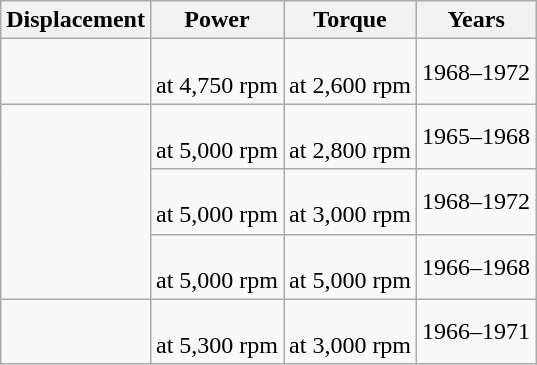<table class="wikitable sortable" style="text-align: center;">
<tr>
<th>Displacement</th>
<th>Power</th>
<th>Torque</th>
<th>Years</th>
</tr>
<tr>
<td></td>
<td> <br> at 4,750 rpm</td>
<td> <br> at 2,600 rpm</td>
<td>1968–1972</td>
</tr>
<tr>
<td rowspan="3"></td>
<td> <br> at 5,000 rpm</td>
<td> <br> at 2,800 rpm</td>
<td>1965–1968</td>
</tr>
<tr>
<td> <br> at 5,000 rpm</td>
<td> <br> at 3,000 rpm</td>
<td>1968–1972</td>
</tr>
<tr>
<td> <br> at 5,000 rpm</td>
<td> <br> at 5,000 rpm</td>
<td>1966–1968</td>
</tr>
<tr>
<td></td>
<td> <br> at 5,300 rpm</td>
<td> <br> at 3,000 rpm</td>
<td>1966–1971</td>
</tr>
</table>
